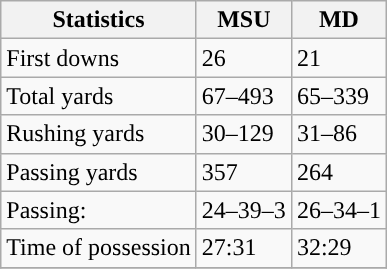<table class="wikitable" style="float: left;">
<tr>
<th>Statistics</th>
<th>MSU</th>
<th>MD</th>
</tr>
<tr>
<td>First downs</td>
<td>26</td>
<td>21</td>
</tr>
<tr>
<td>Total yards</td>
<td>67–493</td>
<td>65–339</td>
</tr>
<tr>
<td>Rushing yards</td>
<td>30–129</td>
<td>31–86</td>
</tr>
<tr>
<td>Passing yards</td>
<td>357</td>
<td>264</td>
</tr>
<tr>
<td>Passing:</td>
<td>24–39–3</td>
<td>26–34–1</td>
</tr>
<tr>
<td>Time of possession</td>
<td>27:31</td>
<td>32:29</td>
</tr>
<tr>
</tr>
</table>
